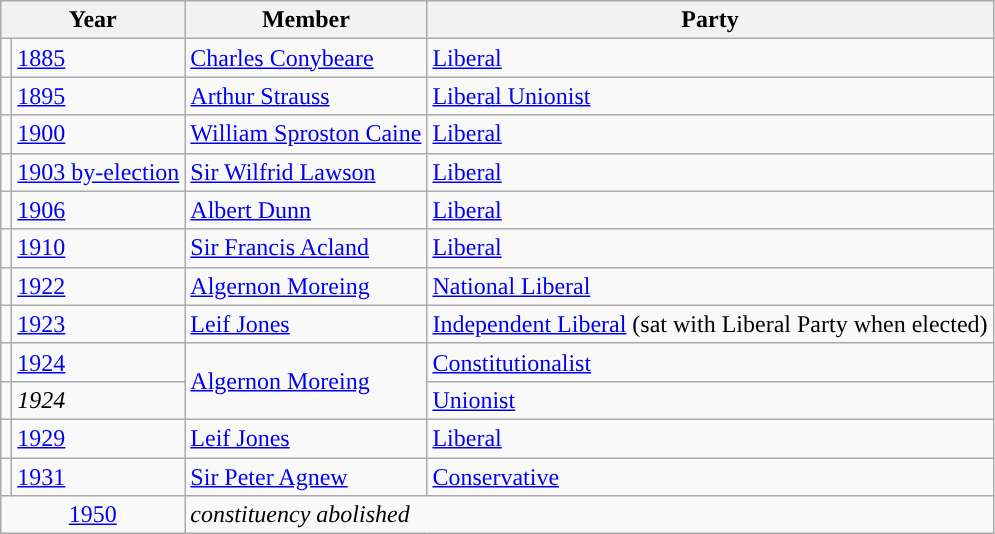<table class="wikitable">
<tr>
<th colspan="2">Year</th>
<th>Member</th>
<th>Party</th>
</tr>
<tr>
<td style="color:inherit;background-color: "></td>
<td><a href='#'>1885</a></td>
<td><a href='#'>Charles Conybeare</a></td>
<td><a href='#'>Liberal</a></td>
</tr>
<tr>
<td style="color:inherit;background-color: "></td>
<td><a href='#'>1895</a></td>
<td><a href='#'>Arthur Strauss</a></td>
<td><a href='#'>Liberal Unionist</a></td>
</tr>
<tr>
<td style="color:inherit;background-color: "></td>
<td><a href='#'>1900</a></td>
<td><a href='#'>William Sproston Caine</a></td>
<td><a href='#'>Liberal</a></td>
</tr>
<tr>
<td style="color:inherit;background-color: "></td>
<td><a href='#'>1903 by-election</a></td>
<td><a href='#'>Sir Wilfrid Lawson</a></td>
<td><a href='#'>Liberal</a></td>
</tr>
<tr>
<td style="color:inherit;background-color: "></td>
<td><a href='#'>1906</a></td>
<td><a href='#'>Albert Dunn</a></td>
<td><a href='#'>Liberal</a></td>
</tr>
<tr>
<td style="color:inherit;background-color: "></td>
<td><a href='#'>1910</a></td>
<td><a href='#'>Sir Francis Acland</a></td>
<td><a href='#'>Liberal</a></td>
</tr>
<tr>
<td style="color:inherit;background-color: "></td>
<td><a href='#'>1922</a></td>
<td><a href='#'>Algernon Moreing</a></td>
<td><a href='#'>National Liberal</a></td>
</tr>
<tr>
<td style="color:inherit;background-color: "></td>
<td><a href='#'>1923</a></td>
<td><a href='#'>Leif Jones</a></td>
<td><a href='#'>Independent Liberal</a> (sat with Liberal Party when elected)</td>
</tr>
<tr>
<td style="color:inherit;background-color: "></td>
<td><a href='#'>1924</a></td>
<td rowspan="2"><a href='#'>Algernon Moreing</a></td>
<td><a href='#'>Constitutionalist</a></td>
</tr>
<tr>
<td style="color:inherit;background-color: "></td>
<td><em>1924</em></td>
<td><a href='#'>Unionist</a></td>
</tr>
<tr>
<td style="color:inherit;background-color: "></td>
<td><a href='#'>1929</a></td>
<td><a href='#'>Leif Jones</a></td>
<td><a href='#'>Liberal</a></td>
</tr>
<tr>
<td style="color:inherit;background-color: "></td>
<td><a href='#'>1931</a></td>
<td><a href='#'>Sir Peter Agnew</a></td>
<td><a href='#'>Conservative</a></td>
</tr>
<tr>
<td colspan="2" align="center"><a href='#'>1950</a></td>
<td colspan="2"><em>constituency abolished</em></td>
</tr>
</table>
